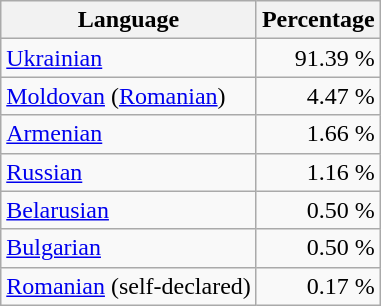<table class="wikitable">
<tr>
<th>Language</th>
<th>Percentage</th>
</tr>
<tr>
<td><a href='#'>Ukrainian</a></td>
<td align="right">91.39 %</td>
</tr>
<tr>
<td><a href='#'>Moldovan</a> (<a href='#'>Romanian</a>)</td>
<td align="right">4.47 %</td>
</tr>
<tr>
<td><a href='#'>Armenian</a></td>
<td align="right">1.66 %</td>
</tr>
<tr>
<td><a href='#'>Russian</a></td>
<td align="right">1.16 %</td>
</tr>
<tr>
<td><a href='#'>Belarusian</a></td>
<td align="right">0.50 %</td>
</tr>
<tr>
<td><a href='#'>Bulgarian</a></td>
<td align="right">0.50 %</td>
</tr>
<tr>
<td><a href='#'>Romanian</a> (self-declared)</td>
<td align="right">0.17 %</td>
</tr>
</table>
